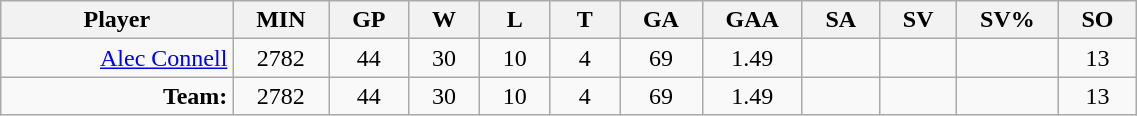<table class="wikitable sortable" width="60%">
<tr>
<th bgcolor="#DDDDFF" width="10%">Player</th>
<th width="3%" bgcolor="#DDDDFF">MIN</th>
<th width="3%" bgcolor="#DDDDFF">GP</th>
<th width="3%" bgcolor="#DDDDFF">W</th>
<th width="3%" bgcolor="#DDDDFF">L</th>
<th width="3%" bgcolor="#DDDDFF">T</th>
<th width="3%" bgcolor="#DDDDFF">GA</th>
<th width="3%" bgcolor="#DDDDFF">GAA</th>
<th width="3%" bgcolor="#DDDDFF">SA</th>
<th width="3%" bgcolor="#DDDDFF">SV</th>
<th width="3%" bgcolor="#DDDDFF">SV%</th>
<th width="3%" bgcolor="#DDDDFF">SO</th>
</tr>
<tr align="center">
<td align="right"><a href='#'>Alec Connell</a></td>
<td>2782</td>
<td>44</td>
<td>30</td>
<td>10</td>
<td>4</td>
<td>69</td>
<td>1.49</td>
<td></td>
<td></td>
<td></td>
<td>13</td>
</tr>
<tr align="center">
<td align="right"><strong>Team:</strong></td>
<td>2782</td>
<td>44</td>
<td>30</td>
<td>10</td>
<td>4</td>
<td>69</td>
<td>1.49</td>
<td></td>
<td></td>
<td></td>
<td>13</td>
</tr>
</table>
